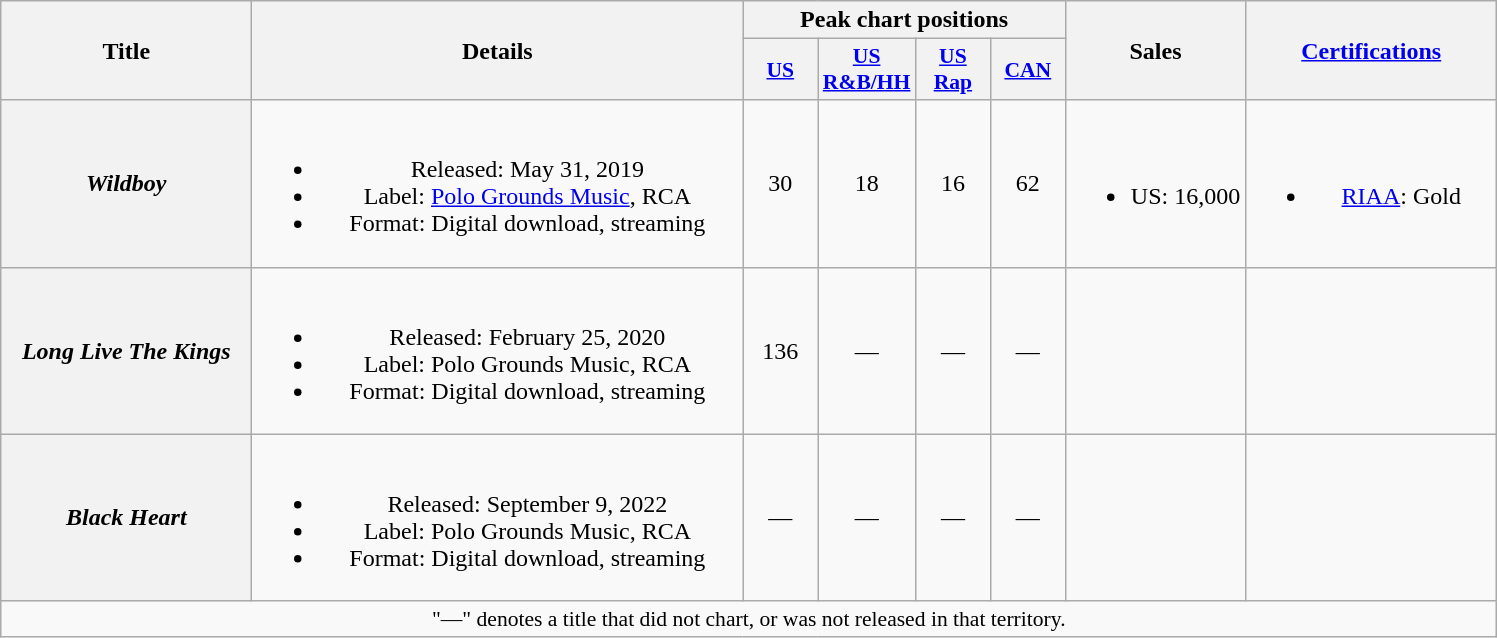<table class="wikitable plainrowheaders" style="text-align:center">
<tr>
<th scope="col" rowspan="2" style="width:10em">Title</th>
<th scope="col" rowspan="2" style="width:20em">Details</th>
<th colspan="4" scope="col">Peak chart positions</th>
<th rowspan="2">Sales</th>
<th rowspan="2" scope="col" style="width:10em;"><a href='#'>Certifications</a></th>
</tr>
<tr>
<th scope="col" style="width:3em;font-size:90%;"><a href='#'>US</a><br></th>
<th scope="col" style="width:3em;font-size:90%;"><a href='#'>US</a><br><a href='#'>R&B/HH</a><br></th>
<th scope="col" style="width:3em;font-size:90%;"><a href='#'>US</a><br><a href='#'>Rap</a><br></th>
<th scope="col" style="width:3em;font-size:90%;"><a href='#'>CAN</a><br></th>
</tr>
<tr>
<th scope="row"><em>Wildboy</em></th>
<td><br><ul><li>Released: May 31, 2019</li><li>Label: <a href='#'>Polo Grounds Music</a>, RCA</li><li>Format: Digital download, streaming</li></ul></td>
<td>30</td>
<td>18</td>
<td>16</td>
<td>62</td>
<td><br><ul><li>US: 16,000</li></ul></td>
<td><br><ul><li><a href='#'>RIAA</a>: Gold</li></ul></td>
</tr>
<tr>
<th scope="row"><em>Long Live The Kings</em></th>
<td><br><ul><li>Released: February 25, 2020</li><li>Label: Polo Grounds Music, RCA</li><li>Format: Digital download, streaming</li></ul></td>
<td>136</td>
<td>—</td>
<td>—</td>
<td>—</td>
<td></td>
<td></td>
</tr>
<tr>
<th scope="row"><em>Black Heart</em></th>
<td><br><ul><li>Released: September 9, 2022</li><li>Label: Polo Grounds Music, RCA</li><li>Format: Digital download, streaming</li></ul></td>
<td>—</td>
<td>—</td>
<td>—</td>
<td>—</td>
<td></td>
<td></td>
</tr>
<tr>
<td colspan="8" style="font-size:90%">"—" denotes a title that did not chart, or was not released in that territory.</td>
</tr>
</table>
